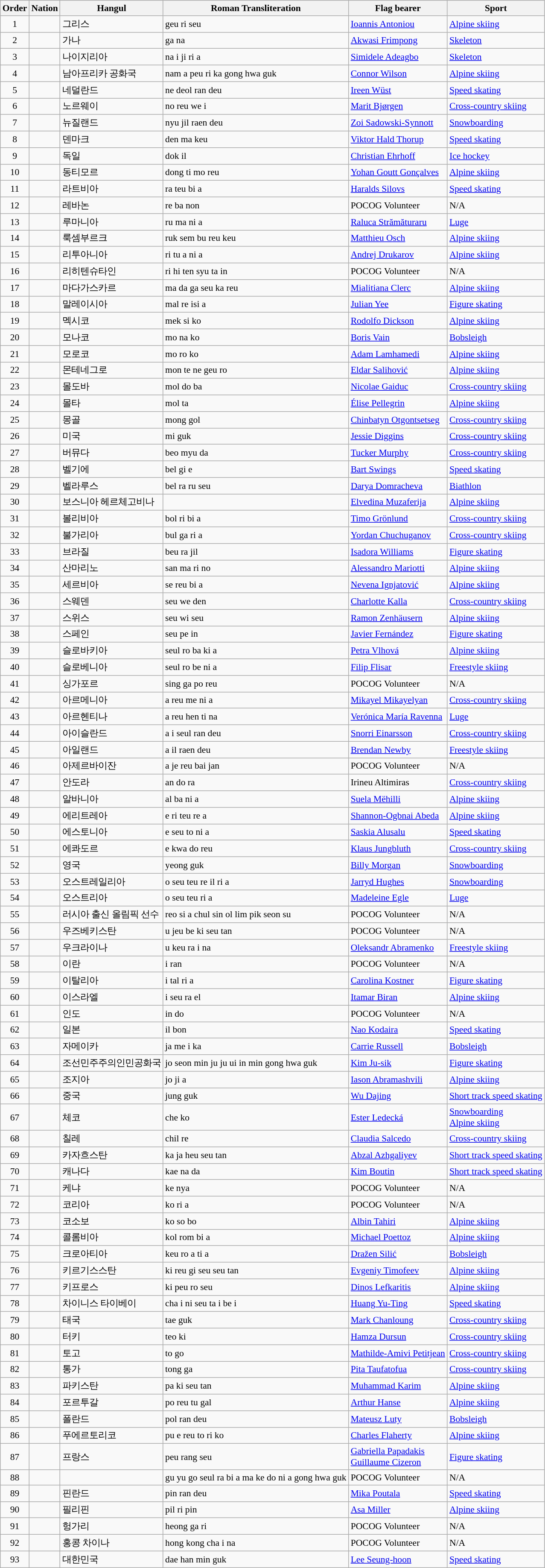<table class="wikitable sortable" style="font-size:90%">
<tr>
<th>Order</th>
<th>Nation</th>
<th>Hangul</th>
<th>Roman Transliteration</th>
<th>Flag bearer</th>
<th>Sport</th>
</tr>
<tr>
<td align="center">1</td>
<td></td>
<td>그리스</td>
<td>geu ri seu</td>
<td><a href='#'>Ioannis Antoniou</a></td>
<td><a href='#'>Alpine skiing</a></td>
</tr>
<tr>
<td align="center">2</td>
<td></td>
<td>가나</td>
<td>ga na</td>
<td><a href='#'>Akwasi Frimpong</a></td>
<td><a href='#'>Skeleton</a></td>
</tr>
<tr>
<td align="center">3</td>
<td></td>
<td>나이지리아</td>
<td>na i ji ri a</td>
<td><a href='#'>Simidele Adeagbo</a></td>
<td><a href='#'>Skeleton</a></td>
</tr>
<tr>
<td align="center">4</td>
<td></td>
<td>남아프리카 공화국</td>
<td>nam a peu ri ka gong hwa guk</td>
<td><a href='#'>Connor Wilson</a></td>
<td><a href='#'>Alpine skiing</a></td>
</tr>
<tr>
<td align="center">5</td>
<td></td>
<td>네덜란드</td>
<td>ne deol ran deu</td>
<td><a href='#'>Ireen Wüst</a></td>
<td><a href='#'>Speed skating</a></td>
</tr>
<tr>
<td align="center">6</td>
<td></td>
<td>노르웨이</td>
<td>no reu we i</td>
<td><a href='#'>Marit Bjørgen</a></td>
<td><a href='#'>Cross-country skiing</a></td>
</tr>
<tr>
<td align="center">7</td>
<td></td>
<td>뉴질랜드</td>
<td>nyu jil raen deu</td>
<td><a href='#'>Zoi Sadowski-Synnott</a></td>
<td><a href='#'>Snowboarding</a></td>
</tr>
<tr>
<td align="center">8</td>
<td></td>
<td>덴마크</td>
<td>den ma keu</td>
<td><a href='#'>Viktor Hald Thorup</a></td>
<td><a href='#'>Speed skating</a></td>
</tr>
<tr>
<td align="center">9</td>
<td></td>
<td>독일</td>
<td>dok il</td>
<td><a href='#'>Christian Ehrhoff</a></td>
<td><a href='#'>Ice hockey</a></td>
</tr>
<tr>
<td align="center">10</td>
<td></td>
<td>동티모르</td>
<td>dong ti mo reu</td>
<td><a href='#'>Yohan Goutt Gonçalves</a></td>
<td><a href='#'>Alpine skiing</a></td>
</tr>
<tr>
<td align="center">11</td>
<td></td>
<td>라트비아</td>
<td>ra teu bi a</td>
<td><a href='#'>Haralds Silovs</a></td>
<td><a href='#'>Speed skating</a></td>
</tr>
<tr>
<td align="center">12</td>
<td></td>
<td>레바논</td>
<td>re ba non</td>
<td>POCOG Volunteer</td>
<td>N/A</td>
</tr>
<tr>
<td align="center">13</td>
<td></td>
<td>루마니아</td>
<td>ru ma ni a</td>
<td><a href='#'>Raluca Strămăturaru</a></td>
<td><a href='#'>Luge</a></td>
</tr>
<tr>
<td align="center">14</td>
<td></td>
<td>룩셈부르크</td>
<td>ruk sem bu reu keu</td>
<td><a href='#'>Matthieu Osch</a></td>
<td><a href='#'>Alpine skiing</a></td>
</tr>
<tr>
<td align="center">15</td>
<td></td>
<td>리투아니아</td>
<td>ri tu a ni a</td>
<td><a href='#'>Andrej Drukarov</a></td>
<td><a href='#'>Alpine skiing</a></td>
</tr>
<tr>
<td align="center">16</td>
<td></td>
<td>리히텐슈타인</td>
<td>ri hi ten syu ta in</td>
<td>POCOG Volunteer</td>
<td>N/A</td>
</tr>
<tr>
<td align="center">17</td>
<td></td>
<td>마다가스카르</td>
<td>ma da ga seu ka reu</td>
<td><a href='#'>Mialitiana Clerc</a></td>
<td><a href='#'>Alpine skiing</a></td>
</tr>
<tr>
<td align="center">18</td>
<td></td>
<td>말레이시아</td>
<td>mal re isi a</td>
<td><a href='#'>Julian Yee</a></td>
<td><a href='#'>Figure skating</a></td>
</tr>
<tr>
<td align="center">19</td>
<td></td>
<td>멕시코</td>
<td>mek si ko</td>
<td><a href='#'>Rodolfo Dickson</a></td>
<td><a href='#'>Alpine skiing</a></td>
</tr>
<tr>
<td align="center">20</td>
<td></td>
<td>모나코</td>
<td>mo na ko</td>
<td><a href='#'>Boris Vain</a></td>
<td><a href='#'>Bobsleigh</a></td>
</tr>
<tr>
<td align="center">21</td>
<td></td>
<td>모로코</td>
<td>mo ro ko</td>
<td><a href='#'>Adam Lamhamedi</a></td>
<td><a href='#'>Alpine skiing</a></td>
</tr>
<tr>
<td align="center">22</td>
<td></td>
<td>몬테네그로</td>
<td>mon te ne geu ro</td>
<td><a href='#'>Eldar Salihović</a></td>
<td><a href='#'>Alpine skiing</a></td>
</tr>
<tr>
<td align="center">23</td>
<td></td>
<td>몰도바</td>
<td>mol do ba</td>
<td><a href='#'>Nicolae Gaiduc</a></td>
<td><a href='#'>Cross-country skiing</a></td>
</tr>
<tr>
<td align="center">24</td>
<td></td>
<td>몰타</td>
<td>mol ta</td>
<td><a href='#'>Élise Pellegrin</a></td>
<td><a href='#'>Alpine skiing</a></td>
</tr>
<tr>
<td align="center">25</td>
<td></td>
<td>몽골</td>
<td>mong gol</td>
<td><a href='#'>Chinbatyn Otgontsetseg</a></td>
<td><a href='#'>Cross-country skiing</a></td>
</tr>
<tr>
<td align="center">26</td>
<td></td>
<td>미국</td>
<td>mi guk</td>
<td><a href='#'>Jessie Diggins</a></td>
<td><a href='#'>Cross-country skiing</a></td>
</tr>
<tr>
<td align="center">27</td>
<td></td>
<td>버뮤다</td>
<td>beo myu da</td>
<td><a href='#'>Tucker Murphy</a></td>
<td><a href='#'>Cross-country skiing</a></td>
</tr>
<tr>
<td align="center">28</td>
<td></td>
<td>벨기에</td>
<td>bel gi e</td>
<td><a href='#'>Bart Swings</a></td>
<td><a href='#'>Speed skating</a></td>
</tr>
<tr>
<td align="center">29</td>
<td></td>
<td>벨라루스</td>
<td>bel ra ru seu</td>
<td><a href='#'>Darya Domracheva</a></td>
<td><a href='#'>Biathlon</a></td>
</tr>
<tr>
<td align="center">30</td>
<td></td>
<td>보스니아 헤르체고비나</td>
<td></td>
<td><a href='#'>Elvedina Muzaferija</a></td>
<td><a href='#'>Alpine skiing</a></td>
</tr>
<tr>
<td align="center">31</td>
<td></td>
<td>볼리비아</td>
<td>bol ri bi a</td>
<td><a href='#'>Timo Grönlund</a></td>
<td><a href='#'>Cross-country skiing</a></td>
</tr>
<tr>
<td align="center">32</td>
<td></td>
<td>불가리아</td>
<td>bul ga ri a</td>
<td><a href='#'>Yordan Chuchuganov</a></td>
<td><a href='#'>Cross-country skiing</a></td>
</tr>
<tr>
<td align="center">33</td>
<td></td>
<td>브라질</td>
<td>beu ra jil</td>
<td><a href='#'>Isadora Williams</a></td>
<td><a href='#'>Figure skating</a></td>
</tr>
<tr>
<td align="center">34</td>
<td></td>
<td>산마리노</td>
<td>san ma ri no</td>
<td><a href='#'>Alessandro Mariotti</a></td>
<td><a href='#'>Alpine skiing</a></td>
</tr>
<tr>
<td align="center">35</td>
<td></td>
<td>세르비아</td>
<td>se reu bi a</td>
<td><a href='#'>Nevena Ignjatović</a></td>
<td><a href='#'>Alpine skiing</a></td>
</tr>
<tr>
<td align="center">36</td>
<td></td>
<td>스웨덴</td>
<td>seu we den</td>
<td><a href='#'>Charlotte Kalla</a></td>
<td><a href='#'>Cross-country skiing</a></td>
</tr>
<tr>
<td align="center">37</td>
<td></td>
<td>스위스</td>
<td>seu wi seu</td>
<td><a href='#'>Ramon Zenhäusern</a></td>
<td><a href='#'>Alpine skiing</a></td>
</tr>
<tr>
<td align="center">38</td>
<td></td>
<td>스페인</td>
<td>seu pe in</td>
<td><a href='#'>Javier Fernández</a></td>
<td><a href='#'>Figure skating</a></td>
</tr>
<tr>
<td align="center">39</td>
<td></td>
<td>슬로바키아</td>
<td>seul ro ba ki a</td>
<td><a href='#'>Petra Vlhová</a></td>
<td><a href='#'>Alpine skiing</a></td>
</tr>
<tr>
<td align="center">40</td>
<td></td>
<td>슬로베니아</td>
<td>seul ro be ni a</td>
<td><a href='#'>Filip Flisar</a></td>
<td><a href='#'>Freestyle skiing</a></td>
</tr>
<tr>
<td align="center">41</td>
<td></td>
<td>싱가포르</td>
<td>sing ga po reu</td>
<td>POCOG Volunteer</td>
<td>N/A</td>
</tr>
<tr>
<td align="center">42</td>
<td></td>
<td>아르메니아</td>
<td>a reu me ni a</td>
<td><a href='#'>Mikayel Mikayelyan</a></td>
<td><a href='#'>Cross-country skiing</a></td>
</tr>
<tr>
<td align="center">43</td>
<td></td>
<td>아르헨티나</td>
<td>a reu hen ti na</td>
<td><a href='#'>Verónica María Ravenna</a></td>
<td><a href='#'>Luge</a></td>
</tr>
<tr>
<td align="center">44</td>
<td></td>
<td>아이슬란드</td>
<td>a i seul ran deu</td>
<td><a href='#'>Snorri Einarsson</a></td>
<td><a href='#'>Cross-country skiing</a></td>
</tr>
<tr>
<td align="center">45</td>
<td></td>
<td>아일랜드</td>
<td>a il raen deu</td>
<td><a href='#'>Brendan Newby</a></td>
<td><a href='#'>Freestyle skiing</a></td>
</tr>
<tr>
<td align="center">46</td>
<td></td>
<td>아제르바이잔</td>
<td>a je reu bai jan</td>
<td>POCOG Volunteer</td>
<td>N/A</td>
</tr>
<tr>
<td align="center">47</td>
<td></td>
<td>안도라</td>
<td>an do ra</td>
<td>Irineu Altimiras</td>
<td><a href='#'>Cross-country skiing</a></td>
</tr>
<tr>
<td align="center">48</td>
<td></td>
<td>알바니아</td>
<td>al ba ni a</td>
<td><a href='#'>Suela Mëhilli</a></td>
<td><a href='#'>Alpine skiing</a></td>
</tr>
<tr>
<td align="center">49</td>
<td></td>
<td>에리트레아</td>
<td>e ri teu re a</td>
<td><a href='#'>Shannon-Ogbnai Abeda</a></td>
<td><a href='#'>Alpine skiing</a></td>
</tr>
<tr>
<td align="center">50</td>
<td></td>
<td>에스토니아</td>
<td>e seu to ni a</td>
<td><a href='#'>Saskia Alusalu</a></td>
<td><a href='#'>Speed skating</a></td>
</tr>
<tr>
<td align="center">51</td>
<td></td>
<td>에콰도르</td>
<td>e kwa do reu</td>
<td><a href='#'>Klaus Jungbluth</a></td>
<td><a href='#'>Cross-country skiing</a></td>
</tr>
<tr>
<td align="center">52</td>
<td></td>
<td>영국</td>
<td>yeong guk</td>
<td><a href='#'>Billy Morgan</a></td>
<td><a href='#'>Snowboarding</a></td>
</tr>
<tr>
<td align="center">53</td>
<td></td>
<td>오스트레일리아</td>
<td>o seu teu re il ri a</td>
<td><a href='#'>Jarryd Hughes</a></td>
<td><a href='#'>Snowboarding</a></td>
</tr>
<tr>
<td align="center">54</td>
<td></td>
<td>오스트리아</td>
<td>o seu teu ri a</td>
<td><a href='#'>Madeleine Egle</a></td>
<td><a href='#'>Luge</a></td>
</tr>
<tr>
<td align="center">55</td>
<td></td>
<td>러시아 출신 올림픽 선수</td>
<td>reo si a chul sin ol lim pik seon su</td>
<td>POCOG Volunteer</td>
<td>N/A</td>
</tr>
<tr>
<td align="center">56</td>
<td></td>
<td>우즈베키스탄</td>
<td>u jeu be ki seu tan</td>
<td>POCOG Volunteer</td>
<td>N/A</td>
</tr>
<tr>
<td align="center">57</td>
<td></td>
<td>우크라이나</td>
<td>u keu ra i na</td>
<td><a href='#'>Oleksandr Abramenko</a></td>
<td><a href='#'>Freestyle skiing</a></td>
</tr>
<tr>
<td align="center">58</td>
<td></td>
<td>이란</td>
<td>i ran</td>
<td>POCOG Volunteer</td>
<td>N/A</td>
</tr>
<tr>
<td align="center">59</td>
<td></td>
<td>이탈리아</td>
<td>i tal ri a</td>
<td><a href='#'>Carolina Kostner</a></td>
<td><a href='#'>Figure skating</a></td>
</tr>
<tr>
<td align="center">60</td>
<td></td>
<td>이스라엘</td>
<td>i seu ra el</td>
<td><a href='#'>Itamar Biran</a></td>
<td><a href='#'>Alpine skiing</a></td>
</tr>
<tr>
<td align="center">61</td>
<td></td>
<td>인도</td>
<td>in do</td>
<td>POCOG Volunteer</td>
<td>N/A</td>
</tr>
<tr>
<td align="center">62</td>
<td></td>
<td>일본</td>
<td>il bon</td>
<td><a href='#'>Nao Kodaira</a></td>
<td><a href='#'>Speed skating</a></td>
</tr>
<tr>
<td align="center">63</td>
<td></td>
<td>자메이카</td>
<td>ja me i ka</td>
<td><a href='#'>Carrie Russell</a></td>
<td><a href='#'>Bobsleigh</a></td>
</tr>
<tr>
<td align="center">64</td>
<td></td>
<td>조선민주주의인민공화국</td>
<td>jo seon min ju ju ui in min gong hwa guk</td>
<td><a href='#'>Kim Ju-sik</a></td>
<td><a href='#'>Figure skating</a></td>
</tr>
<tr>
<td align="center">65</td>
<td></td>
<td>조지아</td>
<td>jo ji a</td>
<td><a href='#'>Iason Abramashvili</a></td>
<td><a href='#'>Alpine skiing</a></td>
</tr>
<tr>
<td align="center">66</td>
<td></td>
<td>중국</td>
<td>jung guk</td>
<td><a href='#'>Wu Dajing</a></td>
<td><a href='#'>Short track speed skating</a></td>
</tr>
<tr>
<td align="center">67</td>
<td></td>
<td>체코</td>
<td>che ko</td>
<td><a href='#'>Ester Ledecká</a></td>
<td><a href='#'>Snowboarding</a><br><a href='#'>Alpine skiing</a></td>
</tr>
<tr>
<td align="center">68</td>
<td></td>
<td>칠레</td>
<td>chil re</td>
<td><a href='#'>Claudia Salcedo</a></td>
<td><a href='#'>Cross-country skiing</a></td>
</tr>
<tr>
<td align="center">69</td>
<td></td>
<td>카자흐스탄</td>
<td>ka ja heu seu tan</td>
<td><a href='#'>Abzal Azhgaliyev</a></td>
<td><a href='#'>Short track speed skating</a></td>
</tr>
<tr>
<td align="center">70</td>
<td></td>
<td>캐나다</td>
<td>kae na da</td>
<td><a href='#'>Kim Boutin</a></td>
<td><a href='#'>Short track speed skating</a></td>
</tr>
<tr>
<td align="center">71</td>
<td></td>
<td>케냐</td>
<td>ke nya</td>
<td>POCOG Volunteer</td>
<td>N/A</td>
</tr>
<tr>
<td align="center">72</td>
<td></td>
<td>코리아</td>
<td>ko ri a</td>
<td>POCOG Volunteer</td>
<td>N/A</td>
</tr>
<tr>
<td align="center">73</td>
<td></td>
<td>코소보</td>
<td>ko so bo</td>
<td><a href='#'>Albin Tahiri</a></td>
<td><a href='#'>Alpine skiing</a></td>
</tr>
<tr>
<td align="center">74</td>
<td></td>
<td>콜롬비아</td>
<td>kol rom bi a</td>
<td><a href='#'>Michael Poettoz</a></td>
<td><a href='#'>Alpine skiing</a></td>
</tr>
<tr>
<td align="center">75</td>
<td></td>
<td>크로아티아</td>
<td>keu ro a ti a</td>
<td><a href='#'>Dražen Silić</a></td>
<td><a href='#'>Bobsleigh</a></td>
</tr>
<tr>
<td align="center">76</td>
<td></td>
<td>키르기스스탄</td>
<td>ki reu gi seu seu tan</td>
<td><a href='#'>Evgeniy Timofeev</a></td>
<td><a href='#'>Alpine skiing</a></td>
</tr>
<tr>
<td align="center">77</td>
<td></td>
<td>키프로스</td>
<td>ki peu ro seu</td>
<td><a href='#'>Dinos Lefkaritis</a></td>
<td><a href='#'>Alpine skiing</a></td>
</tr>
<tr>
<td align="center">78</td>
<td></td>
<td>차이니스 타이베이</td>
<td>cha i ni seu ta i be i</td>
<td><a href='#'>Huang Yu-Ting</a></td>
<td><a href='#'>Speed skating</a></td>
</tr>
<tr>
<td align="center">79</td>
<td></td>
<td>태국</td>
<td>tae guk</td>
<td><a href='#'>Mark Chanloung</a></td>
<td><a href='#'>Cross-country skiing</a></td>
</tr>
<tr>
<td align="center">80</td>
<td></td>
<td>터키</td>
<td>teo ki</td>
<td><a href='#'>Hamza Dursun</a></td>
<td><a href='#'>Cross-country skiing</a></td>
</tr>
<tr>
<td align="center">81</td>
<td></td>
<td>토고</td>
<td>to go</td>
<td><a href='#'>Mathilde-Amivi Petitjean</a></td>
<td><a href='#'>Cross-country skiing</a></td>
</tr>
<tr>
<td align="center">82</td>
<td></td>
<td>통가</td>
<td>tong ga</td>
<td><a href='#'>Pita Taufatofua</a></td>
<td><a href='#'>Cross-country skiing</a></td>
</tr>
<tr>
<td align="center">83</td>
<td></td>
<td>파키스탄</td>
<td>pa ki seu tan</td>
<td><a href='#'>Muhammad Karim</a></td>
<td><a href='#'>Alpine skiing</a></td>
</tr>
<tr>
<td align="center">84</td>
<td></td>
<td>포르투갈</td>
<td>po reu tu gal</td>
<td><a href='#'>Arthur Hanse</a></td>
<td><a href='#'>Alpine skiing</a></td>
</tr>
<tr>
<td align="center">85</td>
<td></td>
<td>폴란드</td>
<td>pol ran deu</td>
<td><a href='#'>Mateusz Luty</a></td>
<td><a href='#'>Bobsleigh</a></td>
</tr>
<tr>
<td align="center">86</td>
<td></td>
<td>푸에르토리코</td>
<td>pu e reu to ri ko</td>
<td><a href='#'>Charles Flaherty</a></td>
<td><a href='#'>Alpine skiing</a></td>
</tr>
<tr>
<td align="center">87</td>
<td></td>
<td>프랑스</td>
<td>peu rang seu</td>
<td><a href='#'>Gabriella Papadakis</a><br><a href='#'>Guillaume Cizeron</a></td>
<td><a href='#'>Figure skating</a></td>
</tr>
<tr>
<td align="center">88</td>
<td></td>
<td></td>
<td>gu yu go seul ra bi a ma ke do ni a gong hwa guk</td>
<td>POCOG Volunteer</td>
<td>N/A</td>
</tr>
<tr>
<td align="center">89</td>
<td></td>
<td>핀란드</td>
<td>pin ran deu</td>
<td><a href='#'>Mika Poutala</a><br></td>
<td><a href='#'>Speed skating</a></td>
</tr>
<tr>
<td align="center">90</td>
<td></td>
<td>필리핀</td>
<td>pil ri pin</td>
<td><a href='#'>Asa Miller</a></td>
<td><a href='#'>Alpine skiing</a></td>
</tr>
<tr>
<td align="center">91</td>
<td></td>
<td>헝가리</td>
<td>heong ga ri</td>
<td>POCOG Volunteer</td>
<td>N/A</td>
</tr>
<tr>
<td align="center">92</td>
<td></td>
<td>홍콩 차이나</td>
<td>hong kong cha i na</td>
<td>POCOG Volunteer</td>
<td>N/A</td>
</tr>
<tr>
<td align="center">93</td>
<td></td>
<td>대한민국</td>
<td>dae han min guk</td>
<td><a href='#'>Lee Seung-hoon</a></td>
<td><a href='#'>Speed skating</a></td>
</tr>
</table>
